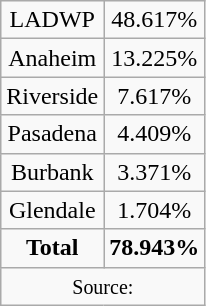<table class="wikitable" style="float: center; font-size: 100%; text-align: center; border: 1px solid #BBB;">
<tr>
<td>LADWP</td>
<td>48.617%</td>
</tr>
<tr>
<td>Anaheim</td>
<td>13.225%</td>
</tr>
<tr>
<td>Riverside</td>
<td>7.617%</td>
</tr>
<tr>
<td>Pasadena</td>
<td>4.409%</td>
</tr>
<tr>
<td>Burbank</td>
<td>3.371%</td>
</tr>
<tr>
<td>Glendale</td>
<td>1.704%</td>
</tr>
<tr>
<td><strong>Total</strong></td>
<td><strong>78.943%</strong></td>
</tr>
<tr>
<td colspan="2"><small>Source: </small></td>
</tr>
</table>
